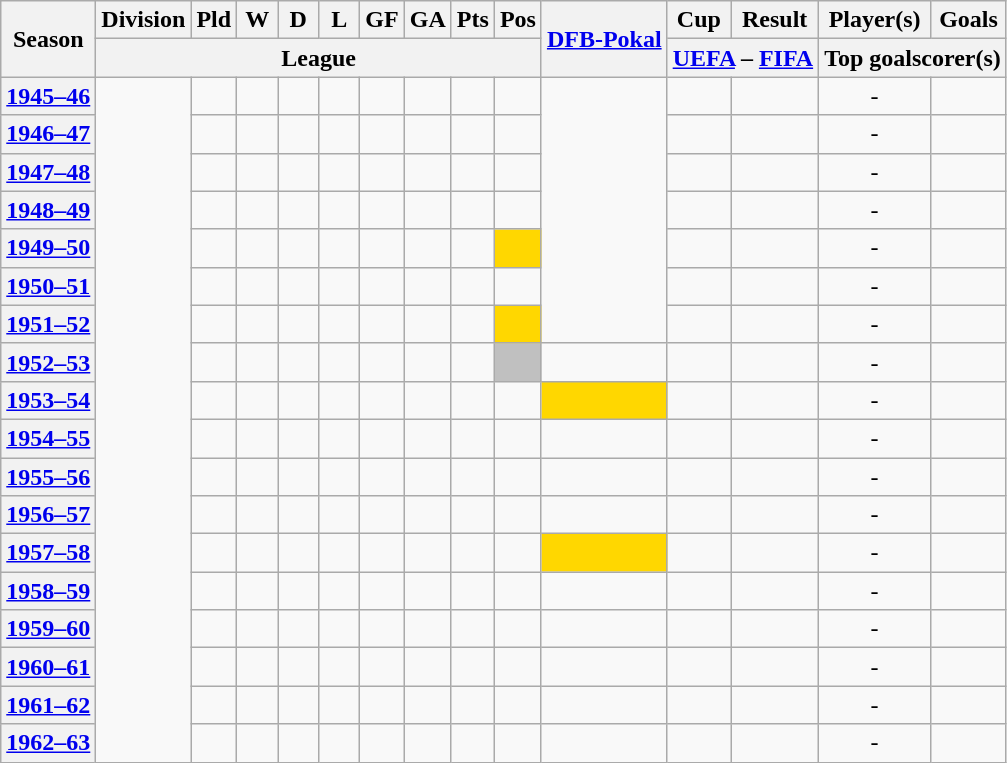<table class="wikitable sortable" style="text-align: center">
<tr>
<th rowspan="2" scope="col">Season</th>
<th scope="col">Division</th>
<th style="width:20px;" scope="col">Pld</th>
<th style="width:20px;" scope="col">W</th>
<th style="width:20px;" scope="col">D</th>
<th style="width:20px;" scope="col">L</th>
<th style="width:20px;" scope="col">GF</th>
<th style="width:20px;" scope="col">GA</th>
<th style="width:20px;" scope="col">Pts</th>
<th style="width:20px;" scope="col">Pos</th>
<th rowspan="2" scope="col"><a href='#'>DFB-Pokal</a></th>
<th scope="col">Cup</th>
<th scope="col">Result</th>
<th scope="col">Player(s)</th>
<th scope="col">Goals</th>
</tr>
<tr class="unsortable">
<th colspan="9" scope="col">League</th>
<th colspan="2" scope="col"><a href='#'>UEFA</a> – <a href='#'>FIFA</a></th>
<th colspan="2" scope="col">Top goalscorer(s)</th>
</tr>
<tr>
<th scope="row"><a href='#'>1945–46</a></th>
<td style="text-align:left;" rowspan="18"></td>
<td></td>
<td></td>
<td></td>
<td></td>
<td></td>
<td></td>
<td></td>
<td> </td>
<td style="color:Grey" rowspan="7"></td>
<td></td>
<td></td>
<td style="text-align:centre">-</td>
<td></td>
</tr>
<tr>
<th scope="row"><a href='#'>1946–47</a></th>
<td></td>
<td></td>
<td></td>
<td></td>
<td></td>
<td></td>
<td></td>
<td></td>
<td></td>
<td></td>
<td style="text-align:centre">-</td>
<td></td>
</tr>
<tr>
<th scope="row"><a href='#'>1947–48</a></th>
<td></td>
<td></td>
<td></td>
<td></td>
<td></td>
<td></td>
<td></td>
<td></td>
<td></td>
<td></td>
<td style="text-align:centre">-</td>
<td></td>
</tr>
<tr>
<th scope="row"><a href='#'>1948–49</a></th>
<td></td>
<td></td>
<td></td>
<td></td>
<td></td>
<td></td>
<td></td>
<td></td>
<td></td>
<td></td>
<td style="text-align:centre">-</td>
<td></td>
</tr>
<tr>
<th scope="row"><a href='#'>1949–50</a></th>
<td></td>
<td></td>
<td></td>
<td></td>
<td></td>
<td></td>
<td></td>
<td style=background:gold><span></span> </td>
<td></td>
<td></td>
<td style="text-align:centre">-</td>
<td></td>
</tr>
<tr>
<th scope="row"><a href='#'>1950–51</a></th>
<td></td>
<td></td>
<td></td>
<td></td>
<td></td>
<td></td>
<td></td>
<td></td>
<td></td>
<td></td>
<td style="text-align:centre">-</td>
<td></td>
</tr>
<tr>
<th scope="row"><a href='#'>1951–52</a></th>
<td></td>
<td></td>
<td></td>
<td></td>
<td></td>
<td></td>
<td></td>
<td style=background:gold><span></span> </td>
<td></td>
<td></td>
<td style="text-align:centre">-</td>
<td></td>
</tr>
<tr>
<th scope="row"><a href='#'>1952–53</a></th>
<td></td>
<td></td>
<td></td>
<td></td>
<td></td>
<td></td>
<td></td>
<td style=background:silver> </td>
<td></td>
<td></td>
<td></td>
<td style="text-align:centre">-</td>
<td></td>
</tr>
<tr>
<th scope="row"><a href='#'>1953–54</a></th>
<td></td>
<td></td>
<td></td>
<td></td>
<td></td>
<td></td>
<td></td>
<td> </td>
<td style=background:gold></td>
<td></td>
<td></td>
<td style="text-align:centre">-</td>
<td></td>
</tr>
<tr>
<th scope="row"><a href='#'>1954–55</a></th>
<td></td>
<td></td>
<td></td>
<td></td>
<td></td>
<td></td>
<td></td>
<td></td>
<td></td>
<td></td>
<td></td>
<td style="text-align:centre">-</td>
<td></td>
</tr>
<tr>
<th scope="row"><a href='#'>1955–56</a></th>
<td></td>
<td></td>
<td></td>
<td></td>
<td></td>
<td></td>
<td></td>
<td> </td>
<td></td>
<td></td>
<td></td>
<td style="text-align:centre">-</td>
<td></td>
</tr>
<tr>
<th scope="row"><a href='#'>1956–57</a></th>
<td></td>
<td></td>
<td></td>
<td></td>
<td></td>
<td></td>
<td></td>
<td></td>
<td></td>
<td></td>
<td></td>
<td style="text-align:centre">-</td>
<td></td>
</tr>
<tr>
<th scope="row"><a href='#'>1957–58</a></th>
<td></td>
<td></td>
<td></td>
<td></td>
<td></td>
<td></td>
<td></td>
<td></td>
<td style=background:gold></td>
<td></td>
<td></td>
<td style="text-align:centre">-</td>
<td></td>
</tr>
<tr>
<th scope="row"><a href='#'>1958–59</a></th>
<td></td>
<td></td>
<td></td>
<td></td>
<td></td>
<td></td>
<td></td>
<td></td>
<td></td>
<td></td>
<td></td>
<td style="text-align:centre">-</td>
<td></td>
</tr>
<tr>
<th scope="row"><a href='#'>1959–60</a></th>
<td></td>
<td></td>
<td></td>
<td></td>
<td></td>
<td></td>
<td></td>
<td></td>
<td></td>
<td></td>
<td></td>
<td style="text-align:centre">-</td>
<td></td>
</tr>
<tr>
<th scope="row"><a href='#'>1960–61</a></th>
<td></td>
<td></td>
<td></td>
<td></td>
<td></td>
<td></td>
<td></td>
<td></td>
<td></td>
<td></td>
<td></td>
<td style="text-align:centre">-</td>
<td></td>
</tr>
<tr>
<th scope="row"><a href='#'>1961–62</a></th>
<td></td>
<td></td>
<td></td>
<td></td>
<td></td>
<td></td>
<td></td>
<td></td>
<td></td>
<td></td>
<td></td>
<td style="text-align:centre">-</td>
<td></td>
</tr>
<tr>
<th scope="row"><a href='#'>1962–63</a></th>
<td></td>
<td></td>
<td></td>
<td></td>
<td></td>
<td></td>
<td></td>
<td></td>
<td></td>
<td></td>
<td></td>
<td style="text-align:centre">-</td>
<td></td>
</tr>
</table>
